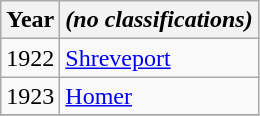<table class="wikitable sortable">
<tr>
<th>Year</th>
<th><em>(no classifications)</em></th>
</tr>
<tr>
<td>1922</td>
<td><a href='#'>Shreveport</a></td>
</tr>
<tr>
<td>1923</td>
<td><a href='#'>Homer</a></td>
</tr>
<tr>
</tr>
</table>
